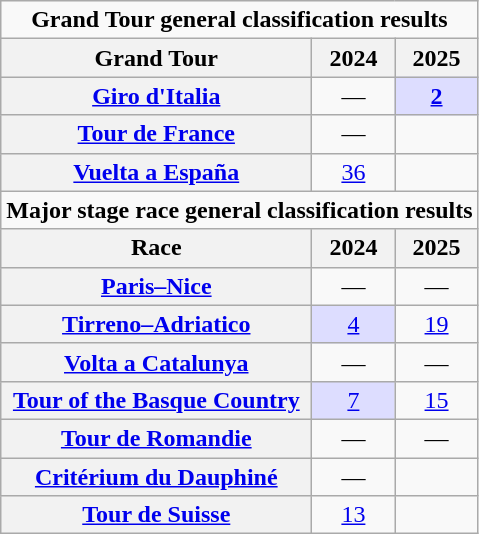<table class="wikitable plainrowheaders">
<tr>
<td colspan=9 align="center"><strong>Grand Tour general classification results</strong></td>
</tr>
<tr>
<th scope="col"  width=200>Grand Tour</th>
<th scope="col">2024</th>
<th scope="col">2025</th>
</tr>
<tr style="text-align:center;">
<th scope="row"> <a href='#'>Giro d'Italia</a></th>
<td>—</td>
<td style="background:#ddf;"><a href='#'><strong>2</strong></a></td>
</tr>
<tr style="text-align:center;">
<th scope="row"> <a href='#'>Tour de France</a></th>
<td>—</td>
<td></td>
</tr>
<tr style="text-align:center;">
<th scope="row"> <a href='#'>Vuelta a España</a></th>
<td><a href='#'>36</a></td>
<td></td>
</tr>
<tr>
<td colspan=9 align="center"><strong>Major stage race general classification results</strong></td>
</tr>
<tr>
<th scope="col">Race</th>
<th scope="col">2024</th>
<th scope="col">2025</th>
</tr>
<tr style="text-align:center;">
<th scope="row"> <a href='#'>Paris–Nice</a></th>
<td>—</td>
<td>—</td>
</tr>
<tr style="text-align:center;">
<th scope="row"> <a href='#'>Tirreno–Adriatico</a></th>
<td style="background:#ddf;"><a href='#'>4</a></td>
<td><a href='#'>19</a></td>
</tr>
<tr style="text-align:center;">
<th scope="row"> <a href='#'>Volta a Catalunya</a></th>
<td>—</td>
<td>—</td>
</tr>
<tr style="text-align:center;">
<th scope="row"> <a href='#'>Tour of the Basque Country</a></th>
<td style="background:#ddf;"><a href='#'>7</a></td>
<td><a href='#'>15</a></td>
</tr>
<tr style="text-align:center;">
<th scope="row"> <a href='#'>Tour de Romandie</a></th>
<td>—</td>
<td>—</td>
</tr>
<tr style="text-align:center;">
<th scope="row"> <a href='#'>Critérium du Dauphiné</a></th>
<td>—</td>
<td></td>
</tr>
<tr style="text-align:center;">
<th scope="row"> <a href='#'>Tour de Suisse</a></th>
<td><a href='#'>13</a></td>
<td></td>
</tr>
</table>
